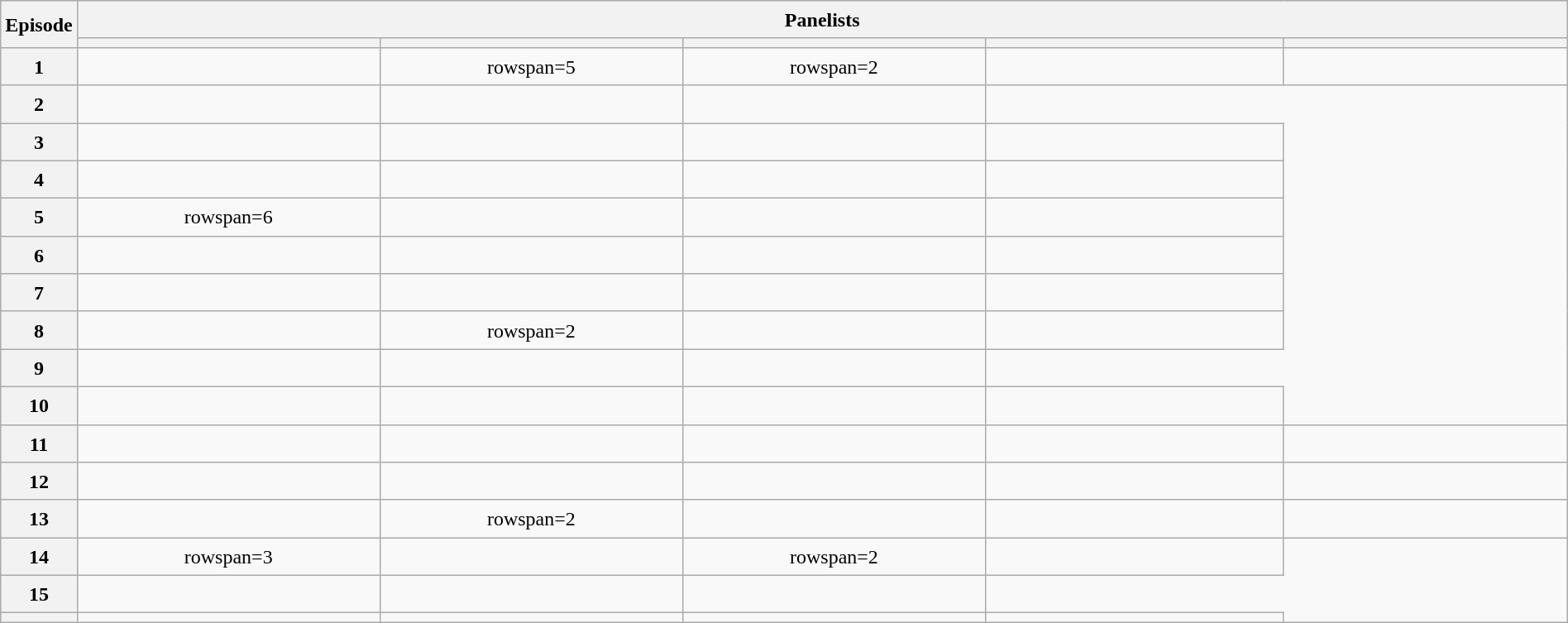<table class="wikitable plainrowheaders mw-collapsible" style="text-align:center; line-height:23px; width:100%;">
<tr>
<th rowspan="2" width="1%">Episode</th>
<th colspan="5">Panelists</th>
</tr>
<tr>
<th width="20%"></th>
<th width="20%"></th>
<th width="20%"></th>
<th width="20%"></th>
<th width="20%"></th>
</tr>
<tr>
<th>1</th>
<td></td>
<td>rowspan=5 </td>
<td>rowspan=2 </td>
<td></td>
<td></td>
</tr>
<tr>
<th>2</th>
<td></td>
<td></td>
<td></td>
</tr>
<tr>
<th>3</th>
<td></td>
<td></td>
<td></td>
<td></td>
</tr>
<tr>
<th>4</th>
<td></td>
<td></td>
<td></td>
<td></td>
</tr>
<tr>
<th>5</th>
<td>rowspan=6 </td>
<td></td>
<td></td>
<td></td>
</tr>
<tr>
<th>6</th>
<td></td>
<td></td>
<td></td>
<td></td>
</tr>
<tr>
<th>7</th>
<td></td>
<td></td>
<td></td>
<td></td>
</tr>
<tr>
<th>8</th>
<td></td>
<td>rowspan=2 </td>
<td></td>
<td></td>
</tr>
<tr>
<th>9</th>
<td></td>
<td></td>
<td></td>
</tr>
<tr>
<th>10</th>
<td></td>
<td></td>
<td></td>
<td></td>
</tr>
<tr>
<th>11</th>
<td></td>
<td></td>
<td></td>
<td></td>
<td></td>
</tr>
<tr>
<th>12</th>
<td></td>
<td></td>
<td></td>
<td></td>
<td></td>
</tr>
<tr>
<th>13</th>
<td></td>
<td>rowspan=2 </td>
<td></td>
<td></td>
<td></td>
</tr>
<tr>
<th>14</th>
<td>rowspan=3 </td>
<td></td>
<td>rowspan=2 </td>
<td></td>
</tr>
<tr>
<th>15</th>
<td></td>
<td></td>
<td></td>
</tr>
<tr>
<th></th>
<td></td>
<td></td>
<td></td>
<td></td>
</tr>
</table>
